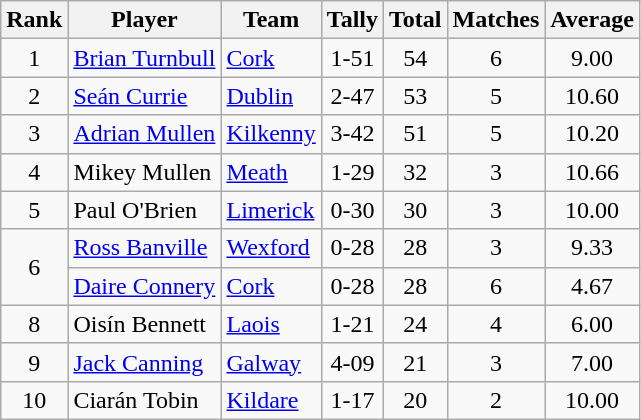<table class="wikitable">
<tr>
<th>Rank</th>
<th>Player</th>
<th>Team</th>
<th>Tally</th>
<th>Total</th>
<th>Matches</th>
<th>Average</th>
</tr>
<tr>
<td rowspan=1 align=center>1</td>
<td><a href='#'>Brian Turnbull</a></td>
<td><a href='#'>Cork</a></td>
<td align=center>1-51</td>
<td align=center>54</td>
<td align=center>6</td>
<td align=center>9.00</td>
</tr>
<tr>
<td rowspan=1 align=center>2</td>
<td><a href='#'>Seán Currie</a></td>
<td><a href='#'>Dublin</a></td>
<td align=center>2-47</td>
<td align=center>53</td>
<td align=center>5</td>
<td align=center>10.60</td>
</tr>
<tr>
<td rowspan=1 align=center>3</td>
<td><a href='#'>Adrian Mullen</a></td>
<td><a href='#'>Kilkenny</a></td>
<td align=center>3-42</td>
<td align=center>51</td>
<td align=center>5</td>
<td align=center>10.20</td>
</tr>
<tr>
<td rowspan=1 align=center>4</td>
<td>Mikey Mullen</td>
<td><a href='#'>Meath</a></td>
<td align=center>1-29</td>
<td align=center>32</td>
<td align=center>3</td>
<td align=center>10.66</td>
</tr>
<tr>
<td rowspan=1 align=center>5</td>
<td>Paul O'Brien</td>
<td><a href='#'>Limerick</a></td>
<td align=center>0-30</td>
<td align=center>30</td>
<td align=center>3</td>
<td align=center>10.00</td>
</tr>
<tr>
<td rowspan=2 align=center>6</td>
<td><a href='#'>Ross Banville</a></td>
<td><a href='#'>Wexford</a></td>
<td align=center>0-28</td>
<td align=center>28</td>
<td align=center>3</td>
<td align=center>9.33</td>
</tr>
<tr>
<td><a href='#'>Daire Connery</a></td>
<td><a href='#'>Cork</a></td>
<td align=center>0-28</td>
<td align=center>28</td>
<td align=center>6</td>
<td align=center>4.67</td>
</tr>
<tr>
<td rowspan=1 align=center>8</td>
<td>Oisín Bennett</td>
<td><a href='#'>Laois</a></td>
<td align=center>1-21</td>
<td align=center>24</td>
<td align=center>4</td>
<td align=center>6.00</td>
</tr>
<tr>
<td rowspan=1 align=center>9</td>
<td><a href='#'>Jack Canning</a></td>
<td><a href='#'>Galway</a></td>
<td align=center>4-09</td>
<td align=center>21</td>
<td align=center>3</td>
<td align=center>7.00</td>
</tr>
<tr>
<td rowspan=1 align=center>10</td>
<td>Ciarán Tobin</td>
<td><a href='#'>Kildare</a></td>
<td align=center>1-17</td>
<td align=center>20</td>
<td align=center>2</td>
<td align=center>10.00</td>
</tr>
</table>
